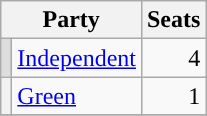<table class="wikitable">
<tr>
<th colspan=2>Party</th>
<th>Seats</th>
</tr>
<tr>
<th style="background-color: #DDDDDD"></th>
<td><a href='#'>Independent</a></td>
<td align=right>4</td>
</tr>
<tr>
<th style="background-color: "></th>
<td><a href='#'>Green</a></td>
<td align=right>1</td>
</tr>
<tr>
</tr>
</table>
